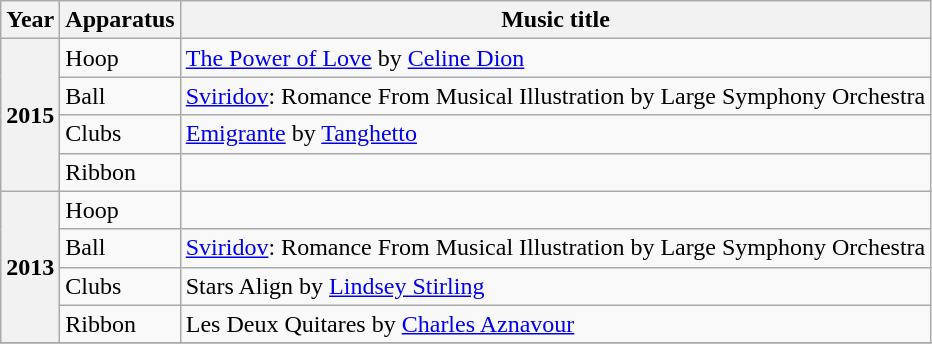<table class="wikitable plainrowheaders">
<tr>
<th scope=col>Year</th>
<th scope=col>Apparatus</th>
<th scope=col>Music title</th>
</tr>
<tr>
<th scope=row rowspan=4>2015</th>
<td>Hoop</td>
<td><a href='#'>The Power of Love</a> by <a href='#'>Celine Dion</a></td>
</tr>
<tr>
<td>Ball</td>
<td><a href='#'>Sviridov</a>: Romance From Musical Illustration by Large Symphony Orchestra</td>
</tr>
<tr>
<td>Clubs</td>
<td><a href='#'>Emigrante</a> by <a href='#'>Tanghetto</a></td>
</tr>
<tr>
<td>Ribbon</td>
<td></td>
</tr>
<tr>
<th scope=row rowspan=4>2013</th>
<td>Hoop</td>
<td></td>
</tr>
<tr>
<td>Ball</td>
<td><a href='#'>Sviridov</a>: Romance From Musical Illustration by Large Symphony Orchestra</td>
</tr>
<tr>
<td>Clubs</td>
<td>Stars Align by <a href='#'>Lindsey Stirling</a></td>
</tr>
<tr>
<td>Ribbon</td>
<td>Les Deux Quitares by <a href='#'>Charles Aznavour</a></td>
</tr>
<tr>
</tr>
</table>
